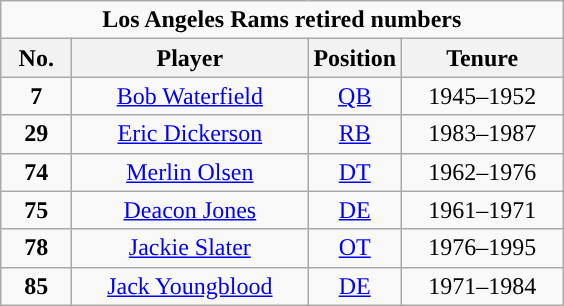<table class="wikitable sortable" style="text-align:center">
<tr>
<td colspan="4"><strong>Los Angeles Rams retired numbers</strong></td>
</tr>
<tr>
<th style="width:40px; ">No.</th>
<th style="width:150px; ">Player</th>
<th style="width:40px; ">Position</th>
<th style="width:100px; ">Tenure</th>
</tr>
<tr>
<td><strong>7</strong></td>
<td><a href='#'>Bob Waterfield</a></td>
<td><a href='#'>QB</a></td>
<td>1945–1952</td>
</tr>
<tr>
<td><strong>29</strong></td>
<td><a href='#'>Eric Dickerson</a></td>
<td><a href='#'>RB</a></td>
<td>1983–1987</td>
</tr>
<tr>
<td><strong>74</strong></td>
<td><a href='#'>Merlin Olsen</a></td>
<td><a href='#'>DT</a></td>
<td>1962–1976</td>
</tr>
<tr>
<td><strong>75</strong></td>
<td><a href='#'>Deacon Jones</a></td>
<td><a href='#'>DE</a></td>
<td>1961–1971</td>
</tr>
<tr>
<td><strong>78</strong></td>
<td><a href='#'>Jackie Slater</a></td>
<td><a href='#'>OT</a></td>
<td>1976–1995</td>
</tr>
<tr>
<td><strong>85</strong></td>
<td><a href='#'>Jack Youngblood</a></td>
<td><a href='#'>DE</a></td>
<td>1971–1984</td>
</tr>
</table>
